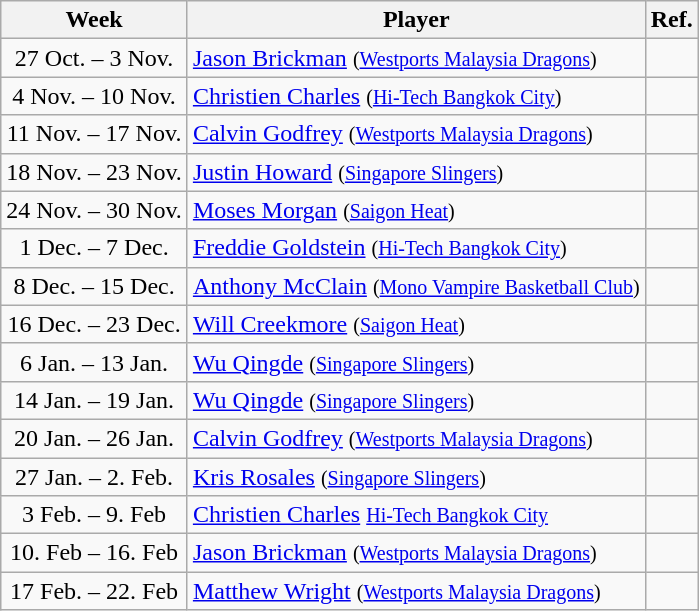<table class="wikitable" border="1">
<tr>
<th>Week</th>
<th>Player</th>
<th>Ref.</th>
</tr>
<tr>
<td align=center>27 Oct. – 3 Nov.</td>
<td><a href='#'>Jason Brickman</a> <small>(<a href='#'>Westports Malaysia Dragons</a>)</small></td>
<td align=center></td>
</tr>
<tr>
<td align=center>4 Nov. – 10 Nov.</td>
<td><a href='#'>Christien Charles</a> <small>(<a href='#'>Hi-Tech Bangkok City</a>)</small></td>
<td align=center></td>
</tr>
<tr>
<td align=center>11 Nov. – 17 Nov.</td>
<td><a href='#'>Calvin Godfrey</a> <small>(<a href='#'>Westports Malaysia Dragons</a>)</small></td>
<td align=center></td>
</tr>
<tr>
<td align=center>18 Nov. – 23 Nov.</td>
<td><a href='#'>Justin Howard</a> <small>(<a href='#'>Singapore Slingers</a>)</small></td>
<td align=center></td>
</tr>
<tr>
<td align=center>24 Nov. – 30 Nov.</td>
<td><a href='#'>Moses Morgan</a> <small>(<a href='#'>Saigon Heat</a>)</small></td>
<td align=center></td>
</tr>
<tr>
<td align=center>1 Dec. – 7 Dec.</td>
<td><a href='#'>Freddie Goldstein</a> <small>(<a href='#'>Hi-Tech Bangkok City</a>)</small></td>
<td align=center></td>
</tr>
<tr>
<td align=center>8 Dec. – 15 Dec.</td>
<td><a href='#'>Anthony McClain</a> <small>(<a href='#'>Mono Vampire Basketball Club</a>)</small></td>
<td align=center></td>
</tr>
<tr>
<td align=center>16 Dec. – 23 Dec.</td>
<td><a href='#'>Will Creekmore</a> <small>(<a href='#'>Saigon Heat</a>)</small></td>
<td align=center></td>
</tr>
<tr>
<td align=center>6 Jan. – 13 Jan.</td>
<td><a href='#'>Wu Qingde</a> <small>(<a href='#'>Singapore Slingers</a>)</small></td>
<td align=center></td>
</tr>
<tr>
<td align=center>14 Jan. – 19 Jan.</td>
<td><a href='#'>Wu Qingde</a> <small>(<a href='#'>Singapore Slingers</a>)</small></td>
<td align=center></td>
</tr>
<tr>
<td align=center>20 Jan. – 26 Jan.</td>
<td><a href='#'>Calvin Godfrey</a> <small>(<a href='#'>Westports Malaysia Dragons</a>)</small></td>
<td align=center></td>
</tr>
<tr>
<td align=center>27 Jan. – 2. Feb.</td>
<td><a href='#'>Kris Rosales</a> <small>(<a href='#'>Singapore Slingers</a>)</small></td>
<td align=center></td>
</tr>
<tr>
<td align=center>3 Feb. – 9. Feb</td>
<td><a href='#'>Christien Charles</a> <small><a href='#'>Hi-Tech Bangkok City</a></small></td>
<td align=center></td>
</tr>
<tr>
<td align=center>10. Feb – 16. Feb</td>
<td><a href='#'>Jason Brickman</a> <small>(<a href='#'>Westports Malaysia Dragons</a>)</small></td>
<td align=center></td>
</tr>
<tr>
<td align=center>17 Feb. – 22. Feb</td>
<td><a href='#'>Matthew Wright</a> <small>(<a href='#'>Westports Malaysia Dragons</a>)</small></td>
<td align=center></td>
</tr>
</table>
